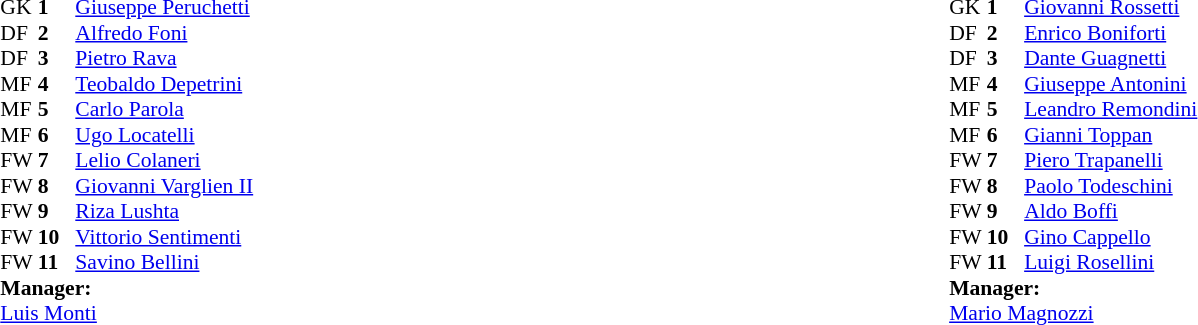<table width="100%">
<tr>
<td valign="top" width="50%"><br><table style="font-size: 90%" cellspacing="0" cellpadding="0" align=center>
<tr>
<th width="25"></th>
<th width="25"></th>
</tr>
<tr>
<td>GK</td>
<td><strong>1</strong></td>
<td> <a href='#'>Giuseppe Peruchetti</a></td>
</tr>
<tr>
<td>DF</td>
<td><strong>2</strong></td>
<td> <a href='#'>Alfredo Foni</a></td>
</tr>
<tr>
<td>DF</td>
<td><strong>3</strong></td>
<td> <a href='#'>Pietro Rava</a></td>
</tr>
<tr>
<td>MF</td>
<td><strong>4</strong></td>
<td> <a href='#'>Teobaldo Depetrini</a></td>
</tr>
<tr>
<td>MF</td>
<td><strong>5</strong></td>
<td> <a href='#'>Carlo Parola</a></td>
</tr>
<tr>
<td>MF</td>
<td><strong>6</strong></td>
<td> <a href='#'>Ugo Locatelli</a></td>
</tr>
<tr>
<td>FW</td>
<td><strong>7</strong></td>
<td> <a href='#'>Lelio Colaneri</a></td>
</tr>
<tr>
<td>FW</td>
<td><strong>8</strong></td>
<td> <a href='#'>Giovanni Varglien II</a></td>
</tr>
<tr>
<td>FW</td>
<td><strong>9</strong></td>
<td> <a href='#'>Riza Lushta</a></td>
</tr>
<tr>
<td>FW</td>
<td><strong>10</strong></td>
<td> <a href='#'>Vittorio Sentimenti</a></td>
</tr>
<tr>
<td>FW</td>
<td><strong>11</strong></td>
<td> <a href='#'>Savino Bellini</a></td>
</tr>
<tr>
<td colspan=4><strong>Manager:</strong></td>
</tr>
<tr>
<td colspan="4">  <a href='#'>Luis Monti</a></td>
</tr>
</table>
</td>
<td valign="top" width="50%"><br><table style="font-size: 90%" cellspacing="0" cellpadding="0" align=center>
<tr>
<td colspan="4"></td>
</tr>
<tr>
<th width="25"></th>
<th width="25"></th>
</tr>
<tr>
<td>GK</td>
<td><strong>1</strong></td>
<td> <a href='#'>Giovanni Rossetti</a></td>
</tr>
<tr>
<td>DF</td>
<td><strong>2</strong></td>
<td> <a href='#'>Enrico Boniforti</a></td>
</tr>
<tr>
<td>DF</td>
<td><strong>3</strong></td>
<td> <a href='#'>Dante Guagnetti</a></td>
</tr>
<tr>
<td>MF</td>
<td><strong>4</strong></td>
<td> <a href='#'>Giuseppe Antonini</a></td>
</tr>
<tr>
<td>MF</td>
<td><strong>5</strong></td>
<td> <a href='#'>Leandro Remondini</a></td>
</tr>
<tr>
<td>MF</td>
<td><strong>6</strong></td>
<td> <a href='#'>Gianni Toppan</a></td>
</tr>
<tr>
<td>FW</td>
<td><strong>7</strong></td>
<td> <a href='#'>Piero Trapanelli</a></td>
</tr>
<tr>
<td>FW</td>
<td><strong>8</strong></td>
<td> <a href='#'>Paolo Todeschini</a></td>
</tr>
<tr>
<td>FW</td>
<td><strong>9</strong></td>
<td> <a href='#'>Aldo Boffi</a></td>
</tr>
<tr>
<td>FW</td>
<td><strong>10</strong></td>
<td> <a href='#'>Gino Cappello</a></td>
</tr>
<tr>
<td>FW</td>
<td><strong>11</strong></td>
<td> <a href='#'>Luigi Rosellini</a></td>
</tr>
<tr>
<td colspan=4><strong>Manager:</strong></td>
</tr>
<tr>
<td colspan="4"> <a href='#'>Mario Magnozzi</a></td>
</tr>
</table>
</td>
</tr>
</table>
